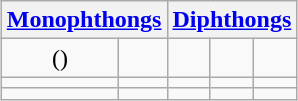<table class="wikitable" style="margin: 1em auto; text-align: center;">
<tr>
<th colspan="2" align="center"><a href='#'>Monophthongs</a></th>
<th colspan="3" align="center"><a href='#'>Diphthongs</a></th>
</tr>
<tr>
<td align="center">()</td>
<td align="center"></td>
<td align="center"></td>
<td align="center"></td>
<td align="center"></td>
</tr>
<tr>
<td align="center"></td>
<td align="center"></td>
<td align="center"></td>
<td align="center"></td>
<td align="center"></td>
</tr>
<tr>
<td align="center"></td>
<td align="center"></td>
<td align="center"></td>
<td align="center"></td>
<td align="center"></td>
</tr>
</table>
